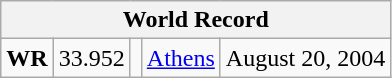<table class="wikitable">
<tr>
<th colspan=5>World Record</th>
</tr>
<tr>
<td><strong>WR</strong></td>
<td>33.952</td>
<td></td>
<td><a href='#'>Athens</a> </td>
<td>August 20, 2004</td>
</tr>
</table>
